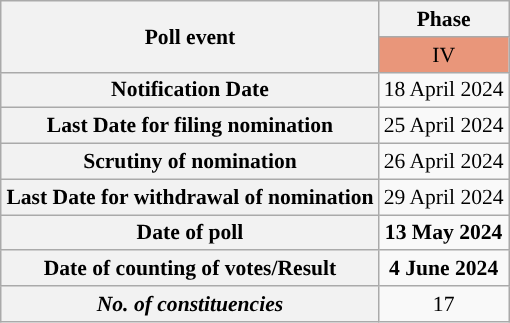<table class="wikitable" style="text-align:center;margin:auto;font-size:90%;">
<tr>
<th rowspan=2>Poll event</th>
<th>Phase</th>
</tr>
<tr>
<td bgcolor=#E9967A>IV</td>
</tr>
<tr>
<th>Notification Date</th>
<td>18 April 2024</td>
</tr>
<tr>
<th>Last Date for filing nomination</th>
<td>25 April 2024</td>
</tr>
<tr>
<th>Scrutiny of nomination</th>
<td>26 April 2024</td>
</tr>
<tr>
<th>Last Date for withdrawal of nomination</th>
<td>29 April 2024</td>
</tr>
<tr>
<th>Date of poll</th>
<td><strong>13 May 2024</strong></td>
</tr>
<tr>
<th>Date of counting of votes/Result</th>
<td><strong>4 June 2024</strong></td>
</tr>
<tr>
<th><strong><em>No. of constituencies</em></strong></th>
<td>17</td>
</tr>
</table>
